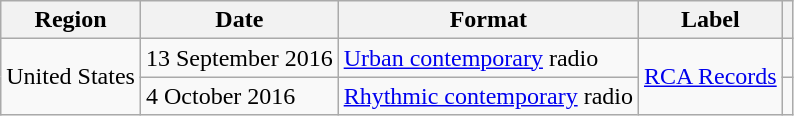<table class=wikitable>
<tr>
<th>Region</th>
<th>Date</th>
<th>Format</th>
<th>Label</th>
<th></th>
</tr>
<tr>
<td rowspan="2">United States</td>
<td>13 September 2016</td>
<td><a href='#'>Urban contemporary</a> radio</td>
<td rowspan="2"><a href='#'>RCA Records</a></td>
<td></td>
</tr>
<tr>
<td>4 October 2016</td>
<td><a href='#'>Rhythmic contemporary</a> radio</td>
<td></td>
</tr>
</table>
